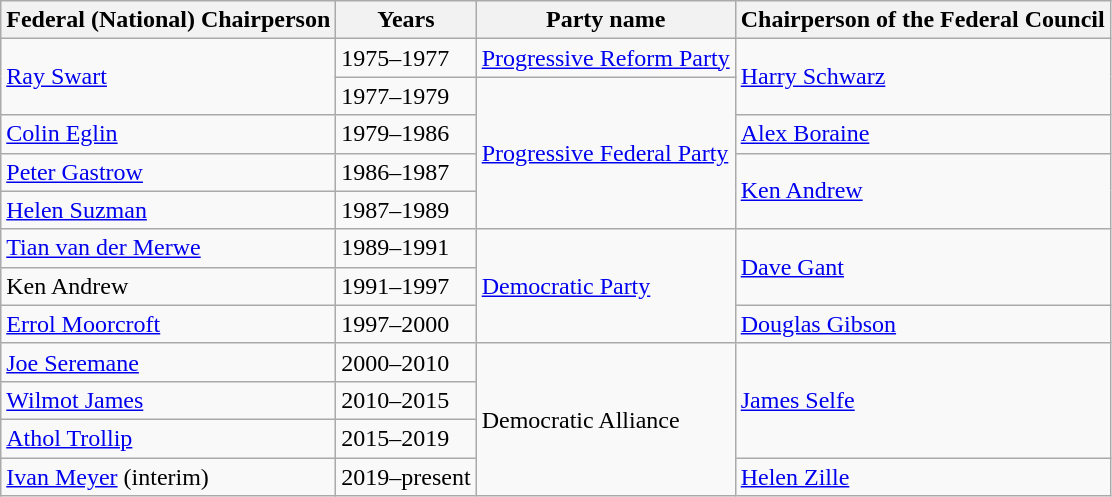<table class="wikitable">
<tr>
<th>Federal (National) Chairperson</th>
<th>Years</th>
<th>Party name</th>
<th>Chairperson of the Federal Council</th>
</tr>
<tr>
<td rowspan=2><a href='#'>Ray Swart</a></td>
<td>1975–1977</td>
<td><a href='#'>Progressive Reform Party</a></td>
<td rowspan=2><a href='#'>Harry Schwarz</a></td>
</tr>
<tr>
<td>1977–1979</td>
<td rowspan=4><a href='#'>Progressive Federal Party</a></td>
</tr>
<tr>
<td><a href='#'>Colin Eglin</a></td>
<td>1979–1986</td>
<td><a href='#'>Alex Boraine</a></td>
</tr>
<tr>
<td><a href='#'>Peter Gastrow</a></td>
<td>1986–1987</td>
<td rowspan=2><a href='#'>Ken Andrew</a></td>
</tr>
<tr>
<td><a href='#'>Helen Suzman</a></td>
<td>1987–1989</td>
</tr>
<tr>
<td><a href='#'>Tian van der Merwe</a></td>
<td>1989–1991</td>
<td rowspan=3><a href='#'>Democratic Party</a></td>
<td rowspan=2><a href='#'>Dave Gant</a></td>
</tr>
<tr>
<td>Ken Andrew</td>
<td>1991–1997</td>
</tr>
<tr>
<td><a href='#'>Errol Moorcroft</a></td>
<td>1997–2000</td>
<td><a href='#'>Douglas Gibson</a></td>
</tr>
<tr>
<td><a href='#'>Joe Seremane</a></td>
<td>2000–2010</td>
<td rowspan=4>Democratic Alliance</td>
<td rowspan=3><a href='#'>James Selfe</a></td>
</tr>
<tr>
<td><a href='#'>Wilmot James</a></td>
<td>2010–2015</td>
</tr>
<tr>
<td><a href='#'>Athol Trollip</a></td>
<td>2015–2019</td>
</tr>
<tr>
<td><a href='#'>Ivan Meyer</a> (interim)</td>
<td>2019–present</td>
<td><a href='#'>Helen Zille</a></td>
</tr>
</table>
